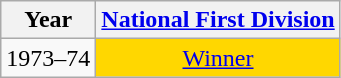<table class="wikitable collapsible collapsed" style="text-align: center;">
<tr>
<th>Year</th>
<th><a href='#'>National First Division</a></th>
</tr>
<tr>
<td>1973–74</td>
<td bgcolor=gold><a href='#'>Winner</a></td>
</tr>
</table>
